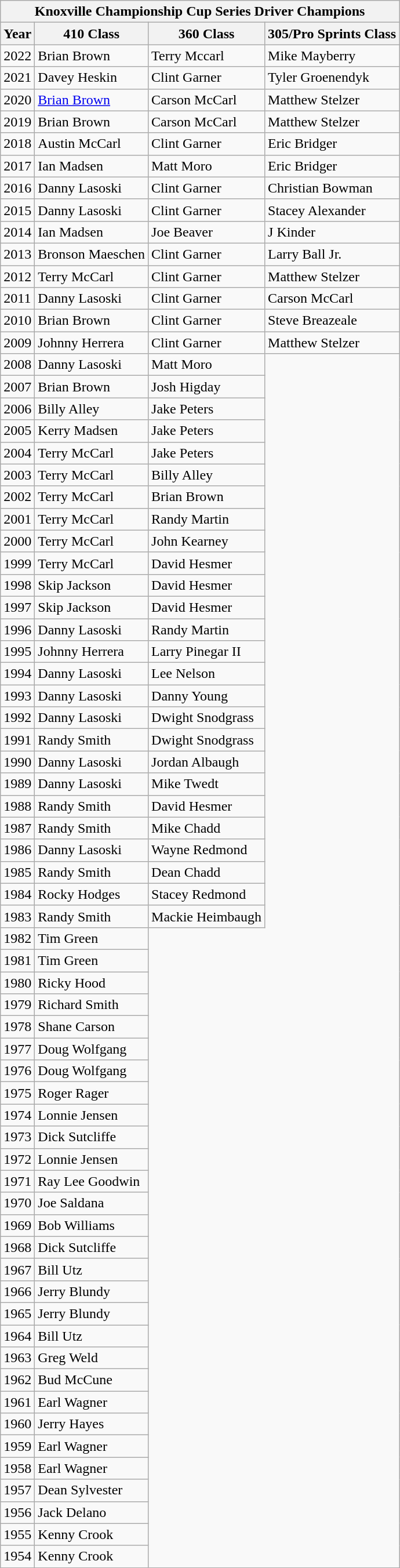<table class="wikitable">
<tr>
<th colspan="4">Knoxville Championship Cup Series Driver Champions </th>
</tr>
<tr>
<th>Year</th>
<th>410 Class</th>
<th>360 Class</th>
<th>305/Pro Sprints Class</th>
</tr>
<tr>
<td>2022</td>
<td>Brian Brown</td>
<td>Terry Mccarl</td>
<td>Mike Mayberry</td>
</tr>
<tr>
<td>2021</td>
<td>Davey Heskin</td>
<td>Clint Garner</td>
<td>Tyler Groenendyk</td>
</tr>
<tr>
<td>2020</td>
<td><a href='#'>Brian Brown</a></td>
<td>Carson McCarl</td>
<td>Matthew Stelzer   </td>
</tr>
<tr>
<td>2019</td>
<td>Brian Brown</td>
<td>Carson McCarl</td>
<td>Matthew Stelzer</td>
</tr>
<tr>
<td>2018</td>
<td>Austin McCarl</td>
<td>Clint Garner</td>
<td>Eric Bridger</td>
</tr>
<tr>
<td>2017</td>
<td>Ian Madsen</td>
<td>Matt Moro</td>
<td>Eric Bridger</td>
</tr>
<tr>
<td>2016</td>
<td>Danny Lasoski</td>
<td>Clint Garner</td>
<td>Christian Bowman</td>
</tr>
<tr>
<td>2015</td>
<td>Danny Lasoski</td>
<td>Clint Garner</td>
<td>Stacey Alexander</td>
</tr>
<tr>
<td>2014</td>
<td>Ian Madsen</td>
<td>Joe Beaver</td>
<td>J Kinder</td>
</tr>
<tr>
<td>2013</td>
<td>Bronson Maeschen</td>
<td>Clint Garner</td>
<td>Larry Ball Jr.</td>
</tr>
<tr>
<td>2012</td>
<td>Terry McCarl</td>
<td>Clint Garner</td>
<td>Matthew Stelzer</td>
</tr>
<tr>
<td>2011</td>
<td>Danny Lasoski</td>
<td>Clint Garner</td>
<td>Carson McCarl</td>
</tr>
<tr>
<td>2010</td>
<td>Brian Brown</td>
<td>Clint Garner</td>
<td>Steve Breazeale</td>
</tr>
<tr>
<td>2009</td>
<td>Johnny Herrera</td>
<td>Clint Garner</td>
<td>Matthew Stelzer</td>
</tr>
<tr>
<td>2008</td>
<td>Danny Lasoski</td>
<td>Matt Moro</td>
</tr>
<tr>
<td>2007</td>
<td>Brian Brown</td>
<td>Josh Higday</td>
</tr>
<tr>
<td>2006</td>
<td>Billy Alley</td>
<td>Jake Peters</td>
</tr>
<tr>
<td>2005</td>
<td>Kerry Madsen</td>
<td>Jake Peters</td>
</tr>
<tr>
<td>2004</td>
<td>Terry McCarl</td>
<td>Jake Peters</td>
</tr>
<tr>
<td>2003</td>
<td>Terry McCarl</td>
<td>Billy Alley</td>
</tr>
<tr>
<td>2002</td>
<td>Terry McCarl</td>
<td>Brian Brown</td>
</tr>
<tr>
<td>2001</td>
<td>Terry McCarl</td>
<td>Randy Martin</td>
</tr>
<tr>
<td>2000</td>
<td>Terry McCarl</td>
<td>John Kearney</td>
</tr>
<tr>
<td>1999</td>
<td>Terry McCarl</td>
<td>David Hesmer</td>
</tr>
<tr>
<td>1998</td>
<td>Skip Jackson</td>
<td>David Hesmer</td>
</tr>
<tr>
<td>1997</td>
<td>Skip Jackson</td>
<td>David Hesmer</td>
</tr>
<tr>
<td>1996</td>
<td>Danny Lasoski</td>
<td>Randy Martin</td>
</tr>
<tr>
<td>1995</td>
<td>Johnny Herrera</td>
<td>Larry Pinegar II</td>
</tr>
<tr>
<td>1994</td>
<td>Danny Lasoski</td>
<td>Lee Nelson</td>
</tr>
<tr>
<td>1993</td>
<td>Danny Lasoski</td>
<td>Danny Young</td>
</tr>
<tr>
<td>1992</td>
<td>Danny Lasoski</td>
<td>Dwight Snodgrass</td>
</tr>
<tr>
<td>1991</td>
<td>Randy Smith</td>
<td>Dwight Snodgrass</td>
</tr>
<tr>
<td>1990</td>
<td>Danny Lasoski</td>
<td>Jordan Albaugh</td>
</tr>
<tr>
<td>1989</td>
<td>Danny Lasoski</td>
<td>Mike Twedt</td>
</tr>
<tr>
<td>1988</td>
<td>Randy Smith</td>
<td>David Hesmer</td>
</tr>
<tr>
<td>1987</td>
<td>Randy Smith</td>
<td>Mike Chadd</td>
</tr>
<tr>
<td>1986</td>
<td>Danny Lasoski</td>
<td>Wayne Redmond</td>
</tr>
<tr>
<td>1985</td>
<td>Randy Smith</td>
<td>Dean Chadd</td>
</tr>
<tr>
<td>1984</td>
<td>Rocky Hodges</td>
<td>Stacey Redmond</td>
</tr>
<tr>
<td>1983</td>
<td>Randy Smith</td>
<td>Mackie Heimbaugh</td>
</tr>
<tr>
<td>1982</td>
<td>Tim Green</td>
</tr>
<tr>
<td>1981</td>
<td>Tim Green</td>
</tr>
<tr>
<td>1980</td>
<td>Ricky Hood</td>
</tr>
<tr>
<td>1979</td>
<td>Richard Smith</td>
</tr>
<tr>
<td>1978</td>
<td>Shane Carson</td>
</tr>
<tr>
<td>1977</td>
<td>Doug Wolfgang</td>
</tr>
<tr>
<td>1976</td>
<td>Doug Wolfgang</td>
</tr>
<tr>
<td>1975</td>
<td>Roger Rager</td>
</tr>
<tr>
<td>1974</td>
<td>Lonnie Jensen</td>
</tr>
<tr>
<td>1973</td>
<td>Dick Sutcliffe</td>
</tr>
<tr>
<td>1972</td>
<td>Lonnie Jensen</td>
</tr>
<tr>
<td>1971</td>
<td>Ray Lee Goodwin</td>
</tr>
<tr>
<td>1970</td>
<td>Joe Saldana</td>
</tr>
<tr>
<td>1969</td>
<td>Bob Williams</td>
</tr>
<tr>
<td>1968</td>
<td>Dick Sutcliffe</td>
</tr>
<tr>
<td>1967</td>
<td>Bill Utz</td>
</tr>
<tr>
<td>1966</td>
<td>Jerry Blundy</td>
</tr>
<tr>
<td>1965</td>
<td>Jerry Blundy</td>
</tr>
<tr>
<td>1964</td>
<td>Bill Utz</td>
</tr>
<tr>
<td>1963</td>
<td>Greg Weld</td>
</tr>
<tr>
<td>1962</td>
<td>Bud McCune</td>
</tr>
<tr>
<td>1961</td>
<td>Earl Wagner</td>
</tr>
<tr>
<td>1960</td>
<td>Jerry Hayes</td>
</tr>
<tr>
<td>1959</td>
<td>Earl Wagner</td>
</tr>
<tr>
<td>1958</td>
<td>Earl Wagner</td>
</tr>
<tr>
<td>1957</td>
<td>Dean Sylvester</td>
</tr>
<tr>
<td>1956</td>
<td>Jack Delano</td>
</tr>
<tr>
<td>1955</td>
<td>Kenny Crook</td>
</tr>
<tr>
<td>1954</td>
<td>Kenny Crook</td>
</tr>
</table>
